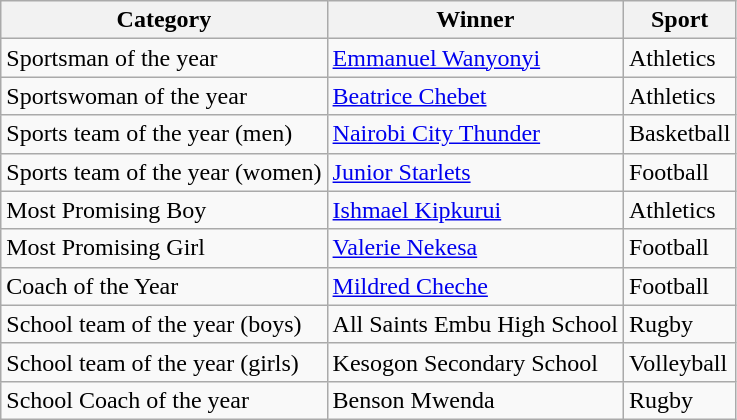<table class="wikitable">
<tr>
<th>Category</th>
<th>Winner</th>
<th>Sport</th>
</tr>
<tr>
<td>Sportsman of the year</td>
<td><a href='#'>Emmanuel Wanyonyi</a></td>
<td>Athletics</td>
</tr>
<tr>
<td>Sportswoman of the year</td>
<td><a href='#'>Beatrice Chebet</a></td>
<td>Athletics</td>
</tr>
<tr>
<td>Sports team of the year (men)</td>
<td><a href='#'>Nairobi City Thunder</a></td>
<td>Basketball</td>
</tr>
<tr>
<td>Sports team of the year (women)</td>
<td><a href='#'>Junior Starlets</a></td>
<td>Football</td>
</tr>
<tr>
<td>Most Promising Boy</td>
<td><a href='#'>Ishmael Kipkurui</a></td>
<td>Athletics</td>
</tr>
<tr>
<td>Most Promising Girl</td>
<td><a href='#'>Valerie Nekesa</a></td>
<td>Football</td>
</tr>
<tr>
<td>Coach of the Year</td>
<td><a href='#'>Mildred Cheche</a></td>
<td>Football</td>
</tr>
<tr>
<td>School team of the year (boys)</td>
<td>All Saints Embu High School</td>
<td>Rugby</td>
</tr>
<tr>
<td>School team of the year (girls)</td>
<td>Kesogon Secondary School</td>
<td>Volleyball</td>
</tr>
<tr>
<td>School Coach of the year</td>
<td>Benson Mwenda</td>
<td>Rugby</td>
</tr>
</table>
